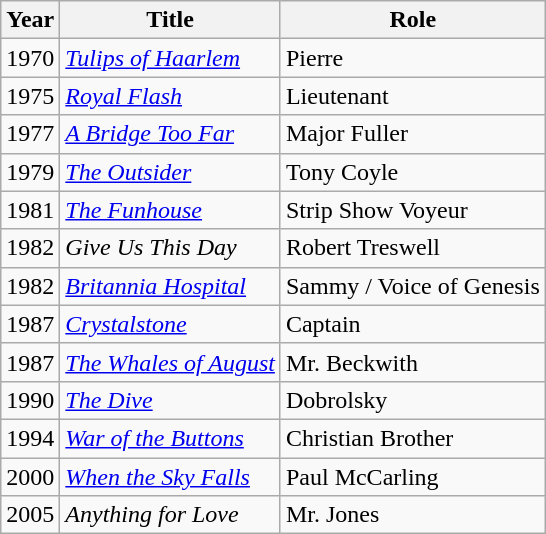<table class="wikitable">
<tr>
<th>Year</th>
<th>Title</th>
<th>Role</th>
</tr>
<tr>
<td>1970</td>
<td><em><a href='#'>Tulips of Haarlem</a></em></td>
<td>Pierre</td>
</tr>
<tr>
<td>1975</td>
<td><em><a href='#'>Royal Flash</a></em></td>
<td>Lieutenant</td>
</tr>
<tr>
<td>1977</td>
<td><em><a href='#'>A Bridge Too Far</a></em></td>
<td>Major Fuller</td>
</tr>
<tr>
<td>1979</td>
<td><em><a href='#'>The Outsider</a></em></td>
<td>Tony Coyle</td>
</tr>
<tr>
<td>1981</td>
<td><em><a href='#'>The Funhouse</a></em></td>
<td>Strip Show Voyeur</td>
</tr>
<tr>
<td>1982</td>
<td><em>Give Us This Day</em></td>
<td>Robert Treswell</td>
</tr>
<tr>
<td>1982</td>
<td><em><a href='#'>Britannia Hospital</a></em></td>
<td>Sammy / Voice of Genesis</td>
</tr>
<tr>
<td>1987</td>
<td><em><a href='#'>Crystalstone</a></em></td>
<td>Captain</td>
</tr>
<tr>
<td>1987</td>
<td><em><a href='#'>The Whales of August</a></em></td>
<td>Mr. Beckwith</td>
</tr>
<tr>
<td>1990</td>
<td><em><a href='#'>The Dive</a></em></td>
<td>Dobrolsky</td>
</tr>
<tr>
<td>1994</td>
<td><em><a href='#'>War of the Buttons</a></em></td>
<td>Christian Brother</td>
</tr>
<tr>
<td>2000</td>
<td><em><a href='#'>When the Sky Falls</a></em></td>
<td>Paul McCarling</td>
</tr>
<tr>
<td>2005</td>
<td><em>Anything for Love</em></td>
<td>Mr. Jones</td>
</tr>
</table>
